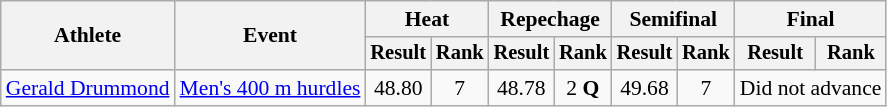<table class="wikitable" style="font-size:90%">
<tr>
<th rowspan="2">Athlete</th>
<th rowspan="2">Event</th>
<th colspan="2">Heat</th>
<th colspan="2">Repechage</th>
<th colspan="2">Semifinal</th>
<th colspan="2">Final</th>
</tr>
<tr style="font-size:95%">
<th>Result</th>
<th>Rank</th>
<th>Result</th>
<th>Rank</th>
<th>Result</th>
<th>Rank</th>
<th>Result</th>
<th>Rank</th>
</tr>
<tr align=center>
<td align=left><a href='#'>Gerald Drummond</a></td>
<td align=left><a href='#'>Men's 400 m hurdles</a></td>
<td>48.80</td>
<td>7</td>
<td>48.78</td>
<td>2 <strong>Q</strong></td>
<td>49.68</td>
<td>7</td>
<td colspan="2">Did not advance</td>
</tr>
</table>
